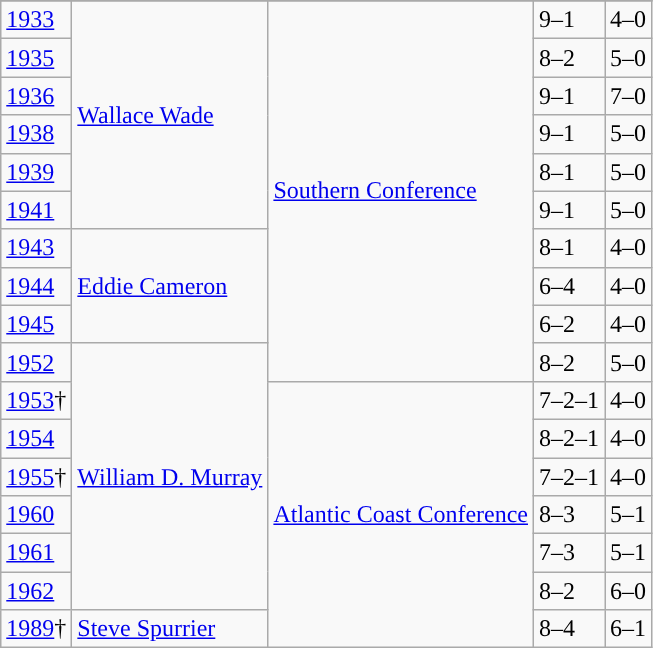<table class="wikitable">
<tr>
</tr>
<tr>
<td><a href='#'>1933</a></td>
<td rowspan="6"><a href='#'>Wallace Wade</a></td>
<td rowspan="10"><a href='#'>Southern Conference</a></td>
<td>9–1</td>
<td>4–0</td>
</tr>
<tr>
<td><a href='#'>1935</a></td>
<td>8–2</td>
<td>5–0</td>
</tr>
<tr>
<td><a href='#'>1936</a></td>
<td>9–1</td>
<td>7–0</td>
</tr>
<tr>
<td><a href='#'>1938</a></td>
<td>9–1</td>
<td>5–0</td>
</tr>
<tr>
<td><a href='#'>1939</a></td>
<td>8–1</td>
<td>5–0</td>
</tr>
<tr>
<td><a href='#'>1941</a></td>
<td>9–1</td>
<td>5–0</td>
</tr>
<tr>
<td><a href='#'>1943</a></td>
<td rowspan="3"><a href='#'>Eddie Cameron</a></td>
<td>8–1</td>
<td>4–0</td>
</tr>
<tr>
<td><a href='#'>1944</a></td>
<td>6–4</td>
<td>4–0</td>
</tr>
<tr>
<td><a href='#'>1945</a></td>
<td>6–2</td>
<td>4–0</td>
</tr>
<tr>
<td><a href='#'>1952</a></td>
<td rowspan="7"><a href='#'>William D. Murray</a></td>
<td>8–2</td>
<td>5–0</td>
</tr>
<tr>
<td><a href='#'>1953</a>†</td>
<td rowspan="7"><a href='#'>Atlantic Coast Conference</a></td>
<td>7–2–1</td>
<td>4–0</td>
</tr>
<tr>
<td><a href='#'>1954</a></td>
<td>8–2–1</td>
<td>4–0</td>
</tr>
<tr>
<td><a href='#'>1955</a>†</td>
<td>7–2–1</td>
<td>4–0</td>
</tr>
<tr>
<td><a href='#'>1960</a></td>
<td>8–3</td>
<td>5–1</td>
</tr>
<tr>
<td><a href='#'>1961</a></td>
<td>7–3</td>
<td>5–1</td>
</tr>
<tr>
<td><a href='#'>1962</a></td>
<td>8–2</td>
<td>6–0</td>
</tr>
<tr>
<td><a href='#'>1989</a>†</td>
<td><a href='#'>Steve Spurrier</a></td>
<td>8–4</td>
<td>6–1</td>
</tr>
</table>
